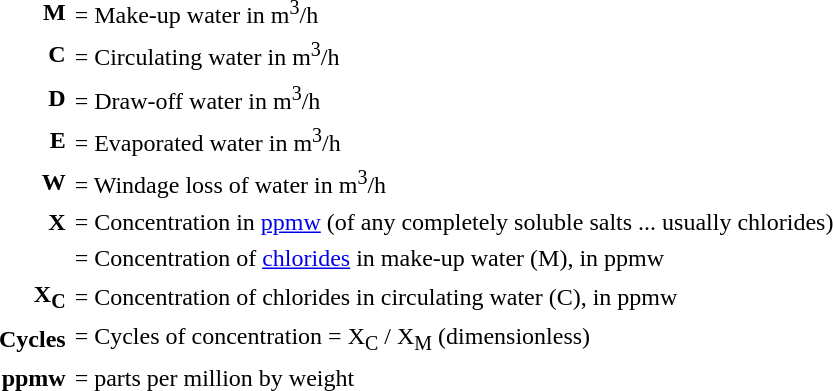<table border="0" cellpadding="2">
<tr>
<td align=right><strong>M</strong></td>
<td align=left>= Make-up water in m<sup>3</sup>/h</td>
</tr>
<tr>
<td align=right><strong>C</strong></td>
<td align=left>= Circulating water in m<sup>3</sup>/h</td>
</tr>
<tr>
<td align=right><strong>D</strong></td>
<td align=left>= Draw-off water in m<sup>3</sup>/h</td>
</tr>
<tr>
<td align=right><strong>E</strong></td>
<td align=left>= Evaporated water in m<sup>3</sup>/h</td>
</tr>
<tr>
<td align=right><strong>W</strong></td>
<td align=left>= Windage loss of water in m<sup>3</sup>/h</td>
</tr>
<tr>
<td align=right><strong>X</strong></td>
<td align=left>= Concentration in <a href='#'>ppmw</a> (of any completely soluble salts ... usually chlorides)</td>
</tr>
<tr>
<td align=right><strong></strong></td>
<td align=left>= Concentration of <a href='#'>chlorides</a> in make-up water (M), in ppmw</td>
</tr>
<tr>
<td align=right><strong>X<sub>C</sub></strong></td>
<td align=left>= Concentration of chlorides in circulating water (C), in ppmw</td>
</tr>
<tr>
<td align=right><strong>Cycles</strong></td>
<td align=left>= Cycles of concentration = X<sub>C</sub> / X<sub>M</sub> (dimensionless)</td>
</tr>
<tr>
<td align=right><strong>ppmw</strong></td>
<td align=left>= parts per million by weight</td>
</tr>
</table>
